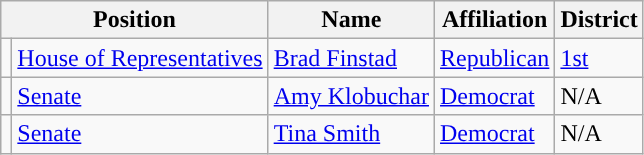<table class="wikitable">
<tr>
<th colspan="2">Position</th>
<th>Name</th>
<th>Affiliation</th>
<th>District</th>
</tr>
<tr>
<td style="background-color:"></td>
<td><a href='#'>House of Representatives</a></td>
<td><a href='#'>Brad Finstad</a></td>
<td><a href='#'>Republican</a></td>
<td><a href='#'>1st</a></td>
</tr>
<tr>
<td style="background-color:"></td>
<td><a href='#'>Senate</a></td>
<td><a href='#'>Amy Klobuchar</a></td>
<td><a href='#'>Democrat</a></td>
<td>N/A</td>
</tr>
<tr>
<td style="background-color:"></td>
<td><a href='#'>Senate</a></td>
<td><a href='#'>Tina Smith</a></td>
<td><a href='#'>Democrat</a></td>
<td>N/A</td>
</tr>
</table>
